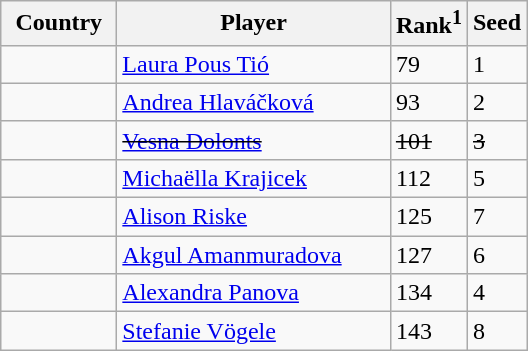<table class="sortable wikitable">
<tr>
<th width="70">Country</th>
<th width="175">Player</th>
<th>Rank<sup>1</sup></th>
<th>Seed</th>
</tr>
<tr>
<td></td>
<td><a href='#'>Laura Pous Tió</a></td>
<td>79</td>
<td>1</td>
</tr>
<tr>
<td></td>
<td><a href='#'>Andrea Hlaváčková</a></td>
<td>93</td>
<td>2</td>
</tr>
<tr>
<td><s></s></td>
<td><s><a href='#'>Vesna Dolonts</a></s></td>
<td><s>101</s></td>
<td><s>3</s></td>
</tr>
<tr>
<td></td>
<td><a href='#'>Michaëlla Krajicek</a></td>
<td>112</td>
<td>5</td>
</tr>
<tr>
<td></td>
<td><a href='#'>Alison Riske</a></td>
<td>125</td>
<td>7</td>
</tr>
<tr>
<td></td>
<td><a href='#'>Akgul Amanmuradova</a></td>
<td>127</td>
<td>6</td>
</tr>
<tr>
<td></td>
<td><a href='#'>Alexandra Panova</a></td>
<td>134</td>
<td>4</td>
</tr>
<tr>
<td></td>
<td><a href='#'>Stefanie Vögele</a></td>
<td>143</td>
<td>8</td>
</tr>
</table>
